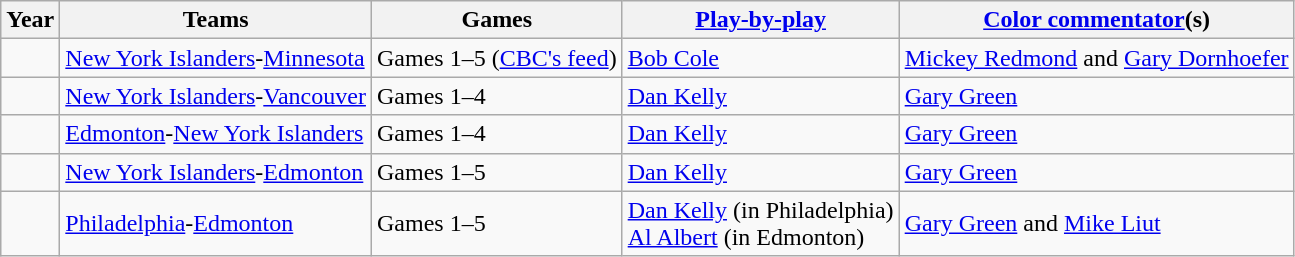<table class="wikitable">
<tr>
<th>Year</th>
<th>Teams</th>
<th>Games</th>
<th><a href='#'>Play-by-play</a></th>
<th><a href='#'>Color commentator</a>(s)</th>
</tr>
<tr>
<td></td>
<td><a href='#'>New York Islanders</a>-<a href='#'>Minnesota</a></td>
<td>Games 1–5 (<a href='#'>CBC's feed</a>)</td>
<td><a href='#'>Bob Cole</a></td>
<td><a href='#'>Mickey Redmond</a> and <a href='#'>Gary Dornhoefer</a></td>
</tr>
<tr>
<td></td>
<td><a href='#'>New York Islanders</a>-<a href='#'>Vancouver</a></td>
<td>Games 1–4</td>
<td><a href='#'>Dan Kelly</a></td>
<td><a href='#'>Gary Green</a></td>
</tr>
<tr>
<td></td>
<td><a href='#'>Edmonton</a>-<a href='#'>New York Islanders</a></td>
<td>Games 1–4</td>
<td><a href='#'>Dan Kelly</a></td>
<td><a href='#'>Gary Green</a></td>
</tr>
<tr>
<td></td>
<td><a href='#'>New York Islanders</a>-<a href='#'>Edmonton</a></td>
<td>Games 1–5</td>
<td><a href='#'>Dan Kelly</a></td>
<td><a href='#'>Gary Green</a></td>
</tr>
<tr>
<td></td>
<td><a href='#'>Philadelphia</a>-<a href='#'>Edmonton</a></td>
<td>Games 1–5</td>
<td><a href='#'>Dan Kelly</a> (in Philadelphia)<br><a href='#'>Al Albert</a> (in Edmonton)</td>
<td><a href='#'>Gary Green</a> and <a href='#'>Mike Liut</a></td>
</tr>
</table>
